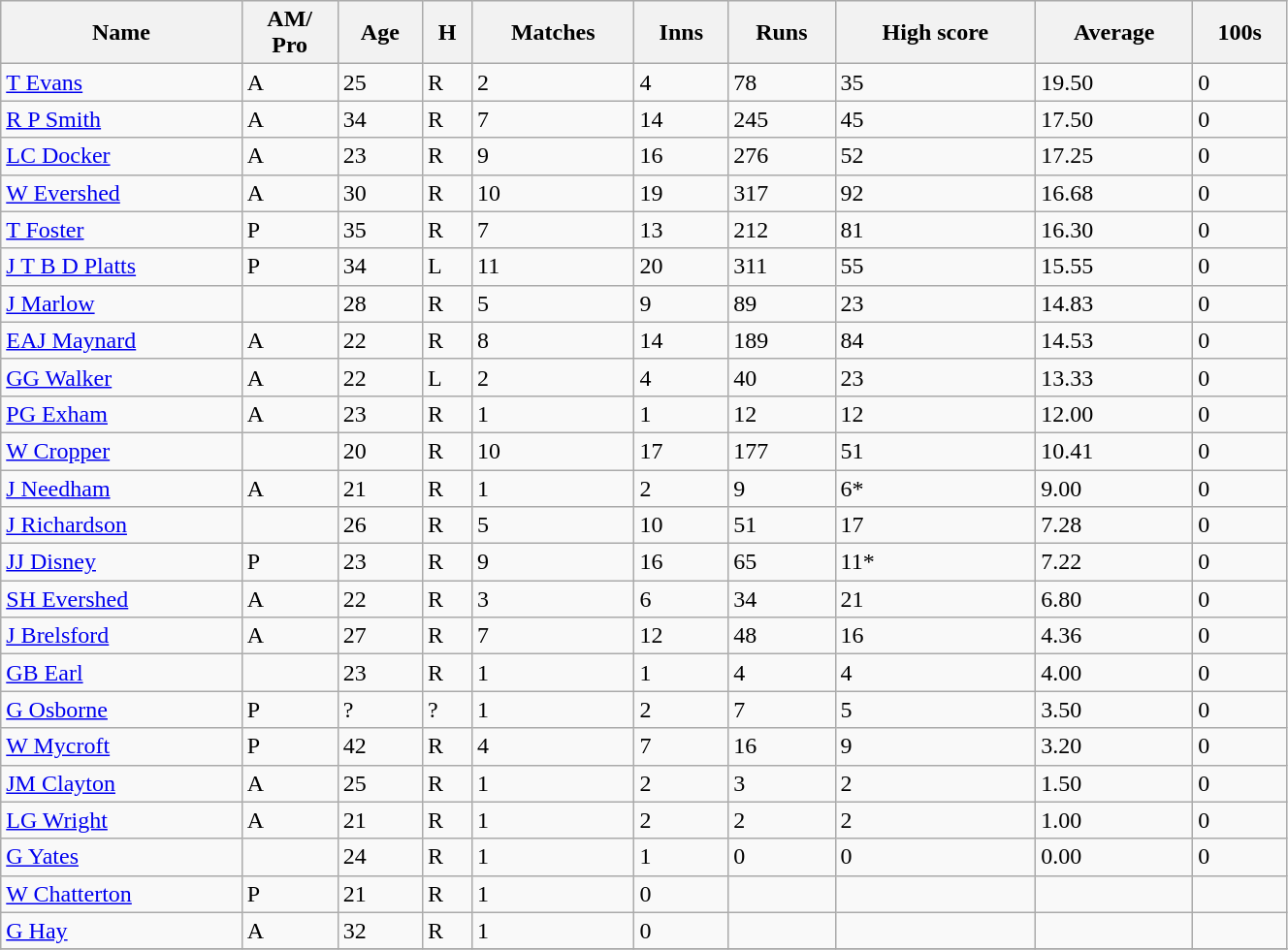<table class="wikitable sortable" width="70%">
<tr bgcolor="#efefef">
<th>Name</th>
<th>AM/<br>Pro</th>
<th>Age</th>
<th>H</th>
<th>Matches</th>
<th>Inns</th>
<th>Runs</th>
<th>High score</th>
<th>Average</th>
<th>100s</th>
</tr>
<tr>
<td><a href='#'>T Evans</a></td>
<td>A</td>
<td>25</td>
<td>R</td>
<td>2</td>
<td>4</td>
<td>78</td>
<td>35</td>
<td>19.50</td>
<td>0</td>
</tr>
<tr>
<td><a href='#'>R P Smith</a></td>
<td>A</td>
<td>34</td>
<td>R</td>
<td>7</td>
<td>14</td>
<td>245</td>
<td>45</td>
<td>17.50</td>
<td>0</td>
</tr>
<tr>
<td><a href='#'>LC Docker</a></td>
<td>A</td>
<td>23</td>
<td>R</td>
<td>9</td>
<td>16</td>
<td>276</td>
<td>52</td>
<td>17.25</td>
<td>0</td>
</tr>
<tr>
<td><a href='#'>W Evershed</a></td>
<td>A</td>
<td>30</td>
<td>R</td>
<td>10</td>
<td>19</td>
<td>317</td>
<td>92</td>
<td>16.68</td>
<td>0</td>
</tr>
<tr>
<td><a href='#'>T Foster</a></td>
<td>P</td>
<td>35</td>
<td>R</td>
<td>7</td>
<td>13</td>
<td>212</td>
<td>81</td>
<td>16.30</td>
<td>0</td>
</tr>
<tr>
<td><a href='#'>J T B D Platts</a></td>
<td>P</td>
<td>34</td>
<td>L</td>
<td>11</td>
<td>20</td>
<td>311</td>
<td>55</td>
<td>15.55</td>
<td>0</td>
</tr>
<tr>
<td><a href='#'>J Marlow</a></td>
<td></td>
<td>28</td>
<td>R</td>
<td>5</td>
<td>9</td>
<td>89</td>
<td>23</td>
<td>14.83</td>
<td>0</td>
</tr>
<tr>
<td><a href='#'>EAJ Maynard</a></td>
<td>A</td>
<td>22</td>
<td>R</td>
<td>8</td>
<td>14</td>
<td>189</td>
<td>84</td>
<td>14.53</td>
<td>0</td>
</tr>
<tr>
<td><a href='#'>GG Walker</a></td>
<td>A</td>
<td>22</td>
<td>L</td>
<td>2</td>
<td>4</td>
<td>40</td>
<td>23</td>
<td>13.33</td>
<td>0</td>
</tr>
<tr>
<td><a href='#'>PG Exham</a></td>
<td>A</td>
<td>23</td>
<td>R</td>
<td>1</td>
<td>1</td>
<td>12</td>
<td>12</td>
<td>12.00</td>
<td>0</td>
</tr>
<tr>
<td><a href='#'>W Cropper</a></td>
<td></td>
<td>20</td>
<td>R</td>
<td>10</td>
<td>17</td>
<td>177</td>
<td>51</td>
<td>10.41</td>
<td>0</td>
</tr>
<tr>
<td><a href='#'>J Needham</a></td>
<td>A</td>
<td>21</td>
<td>R</td>
<td>1</td>
<td>2</td>
<td>9</td>
<td>6*</td>
<td>9.00</td>
<td>0</td>
</tr>
<tr>
<td><a href='#'>J Richardson</a></td>
<td></td>
<td>26</td>
<td>R</td>
<td>5</td>
<td>10</td>
<td>51</td>
<td>17</td>
<td>7.28</td>
<td>0</td>
</tr>
<tr>
<td><a href='#'>JJ Disney</a></td>
<td>P</td>
<td>23</td>
<td>R</td>
<td>9</td>
<td>16</td>
<td>65</td>
<td>11*</td>
<td>7.22</td>
<td>0</td>
</tr>
<tr>
<td><a href='#'>SH Evershed</a></td>
<td>A</td>
<td>22</td>
<td>R</td>
<td>3</td>
<td>6</td>
<td>34</td>
<td>21</td>
<td>6.80</td>
<td>0</td>
</tr>
<tr>
<td><a href='#'>J Brelsford</a></td>
<td>A</td>
<td>27</td>
<td>R</td>
<td>7</td>
<td>12</td>
<td>48</td>
<td>16</td>
<td>4.36</td>
<td>0</td>
</tr>
<tr>
<td><a href='#'>GB Earl</a></td>
<td></td>
<td>23</td>
<td>R</td>
<td>1</td>
<td>1</td>
<td>4</td>
<td>4</td>
<td>4.00</td>
<td>0</td>
</tr>
<tr>
<td><a href='#'>G Osborne</a></td>
<td>P</td>
<td>?</td>
<td>?</td>
<td>1</td>
<td>2</td>
<td>7</td>
<td>5</td>
<td>3.50</td>
<td>0</td>
</tr>
<tr>
<td><a href='#'>W Mycroft</a></td>
<td>P</td>
<td>42</td>
<td>R</td>
<td>4</td>
<td>7</td>
<td>16</td>
<td>9</td>
<td>3.20</td>
<td>0</td>
</tr>
<tr>
<td><a href='#'>JM Clayton</a></td>
<td>A</td>
<td>25</td>
<td>R</td>
<td>1</td>
<td>2</td>
<td>3</td>
<td>2</td>
<td>1.50</td>
<td>0</td>
</tr>
<tr>
<td><a href='#'>LG Wright</a></td>
<td>A</td>
<td>21</td>
<td>R</td>
<td>1</td>
<td>2</td>
<td>2</td>
<td>2</td>
<td>1.00</td>
<td>0</td>
</tr>
<tr>
<td><a href='#'>G Yates</a></td>
<td></td>
<td>24</td>
<td>R</td>
<td>1</td>
<td>1</td>
<td>0</td>
<td>0</td>
<td>0.00</td>
<td>0</td>
</tr>
<tr>
<td><a href='#'>W Chatterton</a></td>
<td>P</td>
<td>21</td>
<td>R</td>
<td>1</td>
<td>0</td>
<td></td>
<td></td>
<td></td>
<td></td>
</tr>
<tr>
<td><a href='#'>G Hay</a></td>
<td>A</td>
<td>32</td>
<td>R</td>
<td>1</td>
<td>0</td>
<td></td>
<td></td>
<td></td>
<td></td>
</tr>
<tr>
</tr>
</table>
